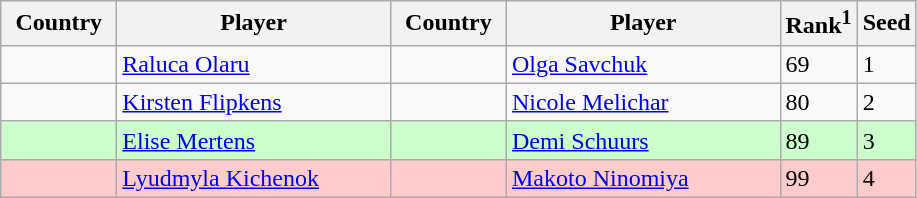<table class="sortable wikitable">
<tr>
<th width="70">Country</th>
<th width="175">Player</th>
<th width="70">Country</th>
<th width="175">Player</th>
<th>Rank<sup>1</sup></th>
<th>Seed</th>
</tr>
<tr>
<td></td>
<td><a href='#'>Raluca Olaru</a></td>
<td></td>
<td><a href='#'>Olga Savchuk</a></td>
<td>69</td>
<td>1</td>
</tr>
<tr>
<td></td>
<td><a href='#'>Kirsten Flipkens</a></td>
<td></td>
<td><a href='#'>Nicole Melichar</a></td>
<td>80</td>
<td>2</td>
</tr>
<tr style="background:#cfc;">
<td></td>
<td><a href='#'>Elise Mertens</a></td>
<td></td>
<td><a href='#'>Demi Schuurs</a></td>
<td>89</td>
<td>3</td>
</tr>
<tr style="background:#fcc;">
<td></td>
<td><a href='#'>Lyudmyla Kichenok</a></td>
<td></td>
<td><a href='#'>Makoto Ninomiya</a></td>
<td>99</td>
<td>4</td>
</tr>
</table>
